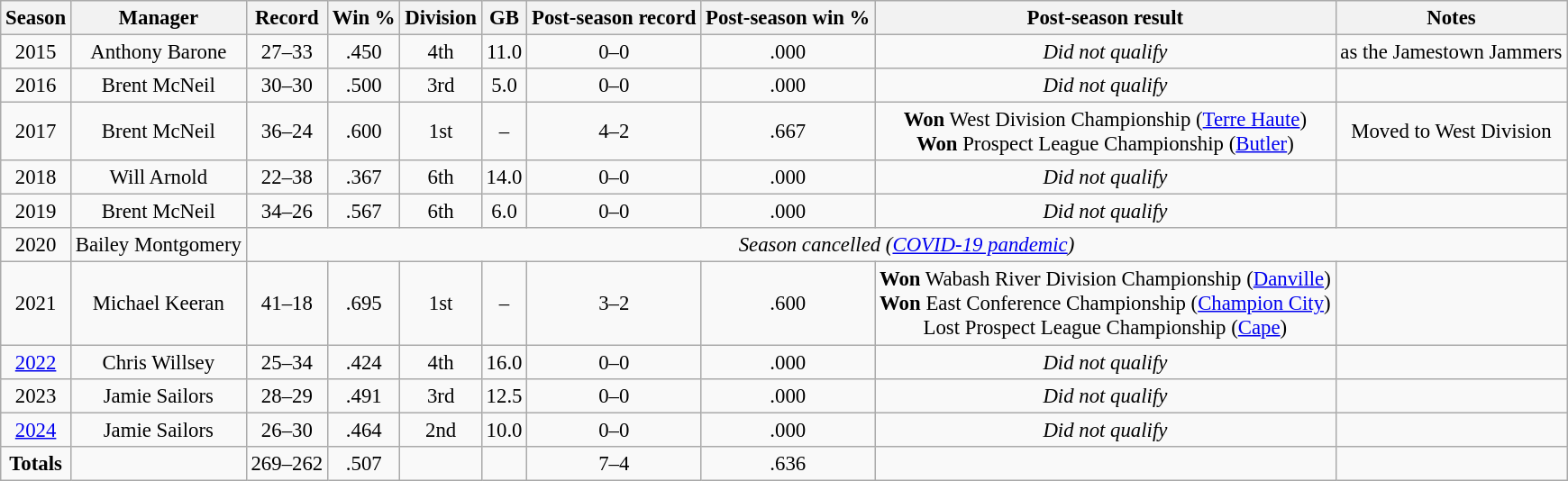<table class="wikitable sortable" style="font-size: 95%; text-align:center;">
<tr>
<th>Season</th>
<th>Manager</th>
<th>Record</th>
<th>Win %</th>
<th>Division</th>
<th>GB</th>
<th>Post-season record</th>
<th>Post-season win %</th>
<th>Post-season result</th>
<th>Notes</th>
</tr>
<tr>
<td>2015</td>
<td>Anthony Barone</td>
<td>27–33</td>
<td>.450</td>
<td>4th</td>
<td>11.0</td>
<td>0–0</td>
<td>.000</td>
<td><em>Did not qualify</em></td>
<td>as the Jamestown Jammers</td>
</tr>
<tr>
<td>2016</td>
<td>Brent McNeil</td>
<td>30–30</td>
<td>.500</td>
<td>3rd</td>
<td>5.0</td>
<td>0–0</td>
<td>.000</td>
<td><em>Did not qualify</em></td>
<td></td>
</tr>
<tr>
<td>2017</td>
<td>Brent McNeil</td>
<td>36–24</td>
<td>.600</td>
<td>1st</td>
<td>–</td>
<td>4–2</td>
<td>.667</td>
<td><strong>Won</strong> West Division Championship (<a href='#'>Terre Haute</a>)<br> <strong>Won</strong> Prospect League Championship (<a href='#'>Butler</a>)</td>
<td>Moved to West Division</td>
</tr>
<tr>
<td>2018</td>
<td>Will Arnold</td>
<td>22–38</td>
<td>.367</td>
<td>6th</td>
<td>14.0</td>
<td>0–0</td>
<td>.000</td>
<td><em>Did not qualify</em></td>
<td></td>
</tr>
<tr>
<td>2019</td>
<td>Brent McNeil</td>
<td>34–26</td>
<td>.567</td>
<td>6th</td>
<td>6.0</td>
<td>0–0</td>
<td>.000</td>
<td><em>Did not qualify</em></td>
<td></td>
</tr>
<tr>
<td>2020</td>
<td>Bailey Montgomery</td>
<td colspan="8"><em>Season cancelled (<a href='#'>COVID-19 pandemic</a>)</em></td>
</tr>
<tr>
<td>2021</td>
<td>Michael Keeran</td>
<td>41–18</td>
<td>.695</td>
<td>1st</td>
<td>–</td>
<td>3–2</td>
<td>.600</td>
<td><strong>Won</strong> Wabash River Division Championship (<a href='#'>Danville</a>)<br> <strong>Won</strong> East Conference Championship (<a href='#'>Champion City</a>)<br> Lost Prospect League Championship (<a href='#'>Cape</a>)</td>
<td></td>
</tr>
<tr>
<td><a href='#'>2022</a></td>
<td>Chris Willsey</td>
<td>25–34</td>
<td>.424</td>
<td>4th</td>
<td>16.0</td>
<td>0–0</td>
<td>.000</td>
<td><em>Did not qualify</em></td>
<td></td>
</tr>
<tr>
<td>2023</td>
<td>Jamie Sailors</td>
<td>28–29</td>
<td>.491</td>
<td>3rd</td>
<td>12.5</td>
<td>0–0</td>
<td>.000</td>
<td><em>Did not qualify</em></td>
<td></td>
</tr>
<tr>
<td><a href='#'>2024</a></td>
<td>Jamie Sailors</td>
<td>26–30</td>
<td>.464</td>
<td>2nd</td>
<td>10.0</td>
<td>0–0</td>
<td>.000</td>
<td><em>Did not qualify</em></td>
<td></td>
</tr>
<tr>
<td><strong>Totals</strong></td>
<td></td>
<td>269–262</td>
<td>.507</td>
<td></td>
<td></td>
<td>7–4</td>
<td>.636</td>
<td></td>
<td></td>
</tr>
</table>
